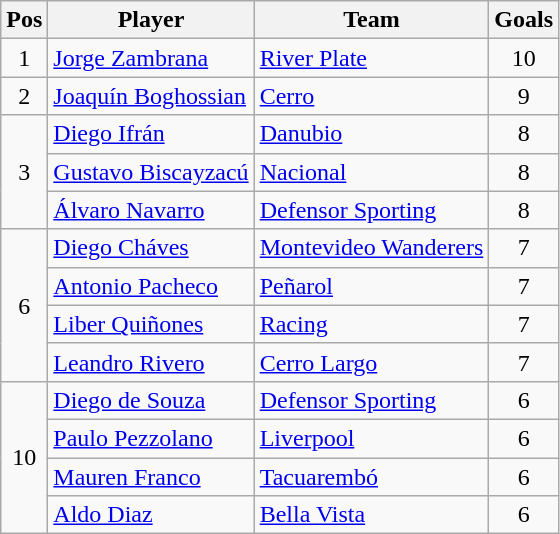<table class="wikitable" style="text-align:center">
<tr>
<th>Pos</th>
<th>Player</th>
<th>Team</th>
<th>Goals</th>
</tr>
<tr>
<td>1</td>
<td align="left"> <a href='#'>Jorge Zambrana</a></td>
<td align="left"><a href='#'>River Plate</a></td>
<td>10</td>
</tr>
<tr>
<td>2</td>
<td align="left"> <a href='#'>Joaquín Boghossian</a></td>
<td align="left"><a href='#'>Cerro</a></td>
<td>9</td>
</tr>
<tr>
<td rowspan="3">3</td>
<td align="left"> <a href='#'>Diego Ifrán</a></td>
<td align="left"><a href='#'>Danubio</a></td>
<td>8</td>
</tr>
<tr>
<td align="left"> <a href='#'>Gustavo Biscayzacú</a></td>
<td align="left"><a href='#'>Nacional</a></td>
<td>8</td>
</tr>
<tr>
<td align="left"> <a href='#'>Álvaro Navarro</a></td>
<td align="left"><a href='#'>Defensor Sporting</a></td>
<td>8</td>
</tr>
<tr>
<td rowspan="4">6</td>
<td align="left"> <a href='#'>Diego Cháves</a></td>
<td align="left"><a href='#'>Montevideo Wanderers</a></td>
<td>7</td>
</tr>
<tr>
<td align="left"> <a href='#'>Antonio Pacheco</a></td>
<td align="left"><a href='#'>Peñarol</a></td>
<td>7</td>
</tr>
<tr>
<td align="left"> <a href='#'>Liber Quiñones</a></td>
<td align="left"><a href='#'>Racing</a></td>
<td>7</td>
</tr>
<tr>
<td align="left"> <a href='#'>Leandro Rivero</a></td>
<td align="left"><a href='#'>Cerro Largo</a></td>
<td>7</td>
</tr>
<tr>
<td rowspan="4">10</td>
<td align="left"> <a href='#'>Diego de Souza</a></td>
<td align="left"><a href='#'>Defensor Sporting</a></td>
<td>6</td>
</tr>
<tr>
<td align="left"> <a href='#'>Paulo Pezzolano</a></td>
<td align="left"><a href='#'>Liverpool</a></td>
<td>6</td>
</tr>
<tr>
<td align="left"> <a href='#'>Mauren Franco</a></td>
<td align="left"><a href='#'>Tacuarembó</a></td>
<td>6</td>
</tr>
<tr>
<td align="left"> <a href='#'>Aldo Diaz</a></td>
<td align="left"><a href='#'>Bella Vista</a></td>
<td>6</td>
</tr>
</table>
